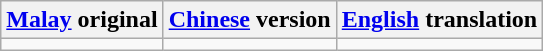<table class="wikitable">
<tr>
<th><a href='#'>Malay</a> original</th>
<th><a href='#'>Chinese</a> version</th>
<th><a href='#'>English</a> translation</th>
</tr>
<tr style="white-space:nowrap;">
<td></td>
<td></td>
<td></td>
</tr>
</table>
